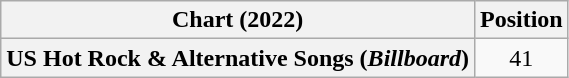<table class="wikitable plainrowheaders" style="text-align:center">
<tr>
<th scope="col">Chart (2022)</th>
<th scope="col">Position</th>
</tr>
<tr>
<th scope="row">US Hot Rock & Alternative Songs (<em>Billboard</em>)</th>
<td>41</td>
</tr>
</table>
